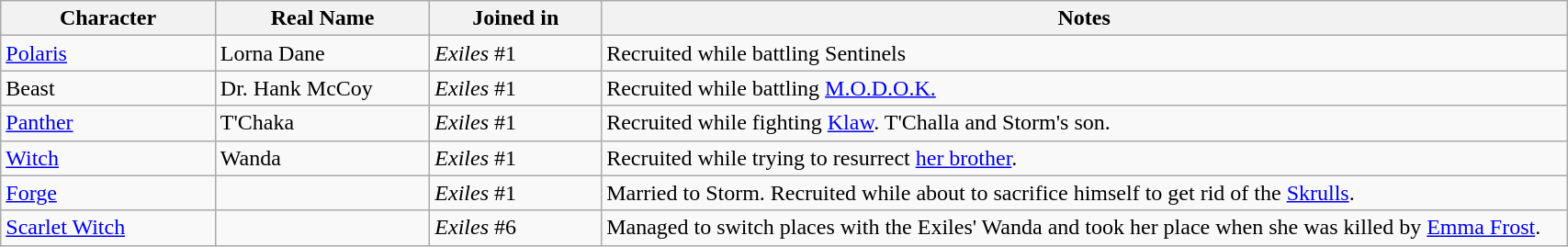<table class="wikitable" width=90%>
<tr>
<th width=10%>Character</th>
<th width=10%>Real Name</th>
<th width=8%>Joined in</th>
<th width=45%>Notes</th>
</tr>
<tr>
<td><a href='#'>Polaris</a></td>
<td>Lorna Dane</td>
<td><em>Exiles</em> #1</td>
<td>Recruited while battling Sentinels</td>
</tr>
<tr>
<td>Beast</td>
<td>Dr. Hank McCoy</td>
<td><em>Exiles</em> #1</td>
<td>Recruited while battling <a href='#'>M.O.D.O.K.</a></td>
</tr>
<tr>
<td><a href='#'>Panther</a></td>
<td>T'Chaka</td>
<td><em>Exiles</em> #1</td>
<td>Recruited while fighting <a href='#'>Klaw</a>. T'Challa and Storm's son.</td>
</tr>
<tr>
<td><a href='#'>Witch</a></td>
<td>Wanda</td>
<td><em>Exiles</em> #1</td>
<td>Recruited while trying to resurrect <a href='#'>her brother</a>.</td>
</tr>
<tr>
<td><a href='#'>Forge</a></td>
<td></td>
<td><em>Exiles</em> #1</td>
<td>Married to Storm.  Recruited while about to sacrifice himself to get rid of the <a href='#'>Skrulls</a>.</td>
</tr>
<tr>
<td><a href='#'>Scarlet Witch</a></td>
<td></td>
<td><em>Exiles</em> #6</td>
<td>Managed to switch places with the Exiles' Wanda and took her place when she was killed by <a href='#'>Emma Frost</a>.</td>
</tr>
</table>
